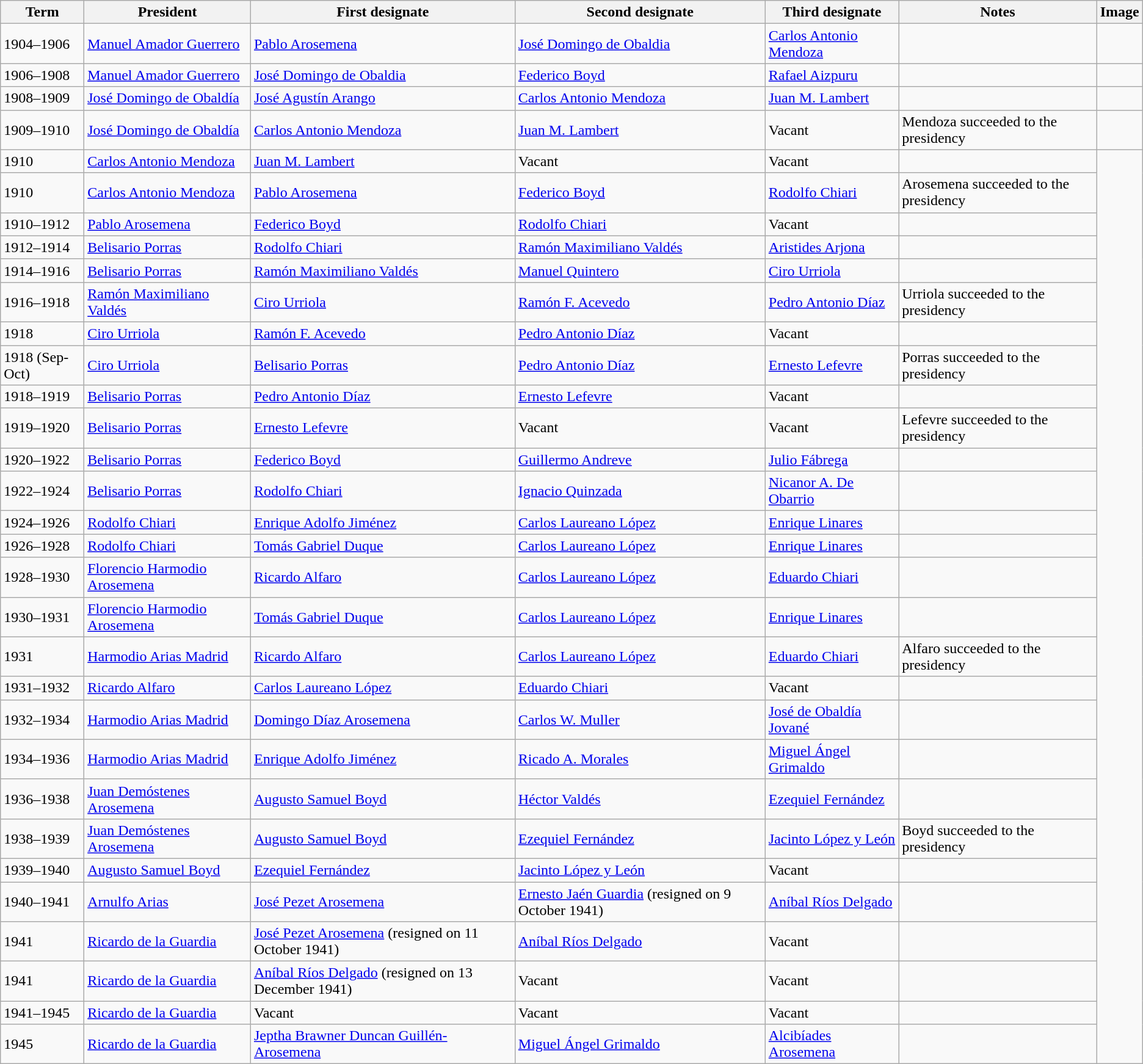<table class="wikitable">
<tr bgcolour=#cccccc>
<th>Term</th>
<th>President</th>
<th>First designate</th>
<th>Second designate</th>
<th>Third designate</th>
<th>Notes</th>
<th>Image</th>
</tr>
<tr>
<td>1904–1906</td>
<td><a href='#'>Manuel Amador Guerrero</a></td>
<td><a href='#'>Pablo Arosemena</a></td>
<td><a href='#'>José Domingo de Obaldia</a></td>
<td><a href='#'>Carlos Antonio Mendoza</a></td>
<td></td>
<td></td>
</tr>
<tr>
<td>1906–1908</td>
<td><a href='#'>Manuel Amador Guerrero</a></td>
<td><a href='#'>José Domingo de Obaldia</a></td>
<td><a href='#'>Federico Boyd</a></td>
<td><a href='#'>Rafael Aizpuru</a></td>
<td></td>
<td></td>
</tr>
<tr>
<td>1908–1909</td>
<td><a href='#'>José Domingo de Obaldía</a></td>
<td><a href='#'>José Agustín Arango</a></td>
<td><a href='#'>Carlos Antonio Mendoza</a></td>
<td><a href='#'>Juan M. Lambert</a></td>
<td></td>
<td></td>
</tr>
<tr>
<td>1909–1910</td>
<td><a href='#'>José Domingo de Obaldía</a></td>
<td><a href='#'>Carlos Antonio Mendoza</a></td>
<td><a href='#'>Juan M. Lambert</a></td>
<td>Vacant</td>
<td> Mendoza succeeded to the presidency</td>
<td></td>
</tr>
<tr>
<td>1910</td>
<td><a href='#'>Carlos Antonio Mendoza</a></td>
<td><a href='#'>Juan M. Lambert</a></td>
<td>Vacant</td>
<td>Vacant</td>
<td></td>
</tr>
<tr>
<td>1910</td>
<td><a href='#'>Carlos Antonio Mendoza</a></td>
<td><a href='#'>Pablo Arosemena</a></td>
<td><a href='#'>Federico Boyd</a></td>
<td><a href='#'>Rodolfo Chiari</a></td>
<td> Arosemena succeeded to the presidency</td>
</tr>
<tr>
<td>1910–1912</td>
<td><a href='#'>Pablo Arosemena</a></td>
<td><a href='#'>Federico Boyd</a></td>
<td><a href='#'>Rodolfo Chiari</a></td>
<td>Vacant</td>
<td></td>
</tr>
<tr>
<td>1912–1914</td>
<td><a href='#'>Belisario Porras</a></td>
<td><a href='#'>Rodolfo Chiari</a></td>
<td><a href='#'>Ramón Maximiliano Valdés</a></td>
<td><a href='#'>Aristides Arjona</a></td>
<td></td>
</tr>
<tr>
<td>1914–1916</td>
<td><a href='#'>Belisario Porras</a></td>
<td><a href='#'>Ramón Maximiliano Valdés</a></td>
<td><a href='#'>Manuel Quintero</a></td>
<td><a href='#'>Ciro Urriola</a></td>
<td></td>
</tr>
<tr>
<td>1916–1918</td>
<td><a href='#'>Ramón Maximiliano Valdés</a></td>
<td><a href='#'>Ciro Urriola</a></td>
<td><a href='#'>Ramón F. Acevedo</a></td>
<td><a href='#'>Pedro Antonio Díaz</a></td>
<td>Urriola succeeded to the presidency</td>
</tr>
<tr>
<td>1918</td>
<td><a href='#'>Ciro Urriola</a></td>
<td><a href='#'>Ramón F. Acevedo</a></td>
<td><a href='#'>Pedro Antonio Díaz</a></td>
<td>Vacant</td>
<td></td>
</tr>
<tr>
<td>1918 (Sep-Oct)</td>
<td><a href='#'>Ciro Urriola</a></td>
<td><a href='#'>Belisario Porras</a></td>
<td><a href='#'>Pedro Antonio Díaz</a></td>
<td><a href='#'>Ernesto Lefevre</a></td>
<td>Porras succeeded to the presidency</td>
</tr>
<tr>
<td>1918–1919</td>
<td><a href='#'>Belisario Porras</a></td>
<td><a href='#'>Pedro Antonio Díaz</a></td>
<td><a href='#'>Ernesto Lefevre</a></td>
<td>Vacant</td>
<td></td>
</tr>
<tr>
<td>1919–1920</td>
<td><a href='#'>Belisario Porras</a></td>
<td><a href='#'>Ernesto Lefevre</a></td>
<td>Vacant</td>
<td>Vacant</td>
<td> Lefevre succeeded to the presidency</td>
</tr>
<tr>
<td>1920–1922</td>
<td><a href='#'>Belisario Porras</a></td>
<td><a href='#'>Federico Boyd</a></td>
<td><a href='#'>Guillermo Andreve</a></td>
<td><a href='#'>Julio Fábrega</a></td>
<td></td>
</tr>
<tr>
<td>1922–1924</td>
<td><a href='#'>Belisario Porras</a></td>
<td><a href='#'>Rodolfo Chiari</a></td>
<td><a href='#'>Ignacio Quinzada</a></td>
<td><a href='#'>Nicanor A. De Obarrio</a></td>
<td></td>
</tr>
<tr>
<td>1924–1926</td>
<td><a href='#'>Rodolfo Chiari</a></td>
<td><a href='#'>Enrique Adolfo Jiménez</a></td>
<td><a href='#'>Carlos Laureano López</a></td>
<td><a href='#'>Enrique Linares</a></td>
<td></td>
</tr>
<tr>
<td>1926–1928</td>
<td><a href='#'>Rodolfo Chiari</a></td>
<td><a href='#'>Tomás Gabriel Duque</a></td>
<td><a href='#'>Carlos Laureano López</a></td>
<td><a href='#'>Enrique Linares</a></td>
<td></td>
</tr>
<tr>
<td>1928–1930</td>
<td><a href='#'>Florencio Harmodio Arosemena</a></td>
<td><a href='#'>Ricardo Alfaro</a></td>
<td><a href='#'>Carlos Laureano López</a></td>
<td><a href='#'>Eduardo Chiari</a></td>
<td></td>
</tr>
<tr>
<td>1930–1931</td>
<td><a href='#'>Florencio Harmodio Arosemena</a></td>
<td><a href='#'>Tomás Gabriel Duque</a></td>
<td><a href='#'>Carlos Laureano López</a></td>
<td><a href='#'>Enrique Linares</a></td>
<td></td>
</tr>
<tr>
<td>1931</td>
<td><a href='#'>Harmodio Arias Madrid</a></td>
<td><a href='#'>Ricardo Alfaro</a></td>
<td><a href='#'>Carlos Laureano López</a></td>
<td><a href='#'>Eduardo Chiari</a></td>
<td>Alfaro succeeded to the presidency</td>
</tr>
<tr>
<td>1931–1932</td>
<td><a href='#'>Ricardo Alfaro</a></td>
<td><a href='#'>Carlos Laureano López</a></td>
<td><a href='#'>Eduardo Chiari</a></td>
<td>Vacant</td>
<td></td>
</tr>
<tr>
<td>1932–1934</td>
<td><a href='#'>Harmodio Arias Madrid</a></td>
<td><a href='#'>Domingo Díaz Arosemena</a></td>
<td><a href='#'>Carlos W. Muller</a></td>
<td><a href='#'>José de Obaldía Jované</a></td>
<td></td>
</tr>
<tr>
<td>1934–1936</td>
<td><a href='#'>Harmodio Arias Madrid</a></td>
<td><a href='#'>Enrique Adolfo Jiménez</a></td>
<td><a href='#'>Ricado A. Morales</a></td>
<td><a href='#'>Miguel Ángel Grimaldo</a></td>
<td></td>
</tr>
<tr>
<td>1936–1938</td>
<td><a href='#'>Juan Demóstenes Arosemena</a></td>
<td><a href='#'>Augusto Samuel Boyd</a></td>
<td><a href='#'>Héctor Valdés</a></td>
<td><a href='#'>Ezequiel Fernández</a></td>
<td></td>
</tr>
<tr>
<td>1938–1939</td>
<td><a href='#'>Juan Demóstenes Arosemena</a></td>
<td><a href='#'>Augusto Samuel Boyd</a></td>
<td><a href='#'>Ezequiel Fernández</a></td>
<td><a href='#'>Jacinto López y León</a></td>
<td> Boyd succeeded to the presidency</td>
</tr>
<tr>
<td>1939–1940</td>
<td><a href='#'>Augusto Samuel Boyd</a></td>
<td><a href='#'>Ezequiel Fernández</a></td>
<td><a href='#'>Jacinto López y León</a></td>
<td>Vacant</td>
<td></td>
</tr>
<tr>
<td>1940–1941</td>
<td><a href='#'>Arnulfo Arias</a></td>
<td><a href='#'>José Pezet Arosemena</a></td>
<td><a href='#'>Ernesto Jaén Guardia</a> (resigned on 9 October 1941)</td>
<td><a href='#'>Aníbal Ríos Delgado</a></td>
<td></td>
</tr>
<tr>
<td>1941</td>
<td><a href='#'>Ricardo de la Guardia</a></td>
<td><a href='#'>José Pezet Arosemena</a> (resigned on 11 October 1941)</td>
<td><a href='#'>Aníbal Ríos Delgado</a></td>
<td>Vacant</td>
<td></td>
</tr>
<tr>
<td>1941</td>
<td><a href='#'>Ricardo de la Guardia</a></td>
<td><a href='#'>Aníbal Ríos Delgado</a> (resigned on 13 December 1941)</td>
<td>Vacant</td>
<td>Vacant</td>
<td></td>
</tr>
<tr>
<td>1941–1945</td>
<td><a href='#'>Ricardo de la Guardia</a></td>
<td>Vacant</td>
<td>Vacant</td>
<td>Vacant</td>
<td></td>
</tr>
<tr>
<td>1945</td>
<td><a href='#'>Ricardo de la Guardia</a></td>
<td><a href='#'>Jeptha Brawner Duncan Guillén-Arosemena</a></td>
<td><a href='#'>Miguel Ángel Grimaldo</a></td>
<td><a href='#'>Alcibíades Arosemena</a></td>
<td></td>
</tr>
</table>
